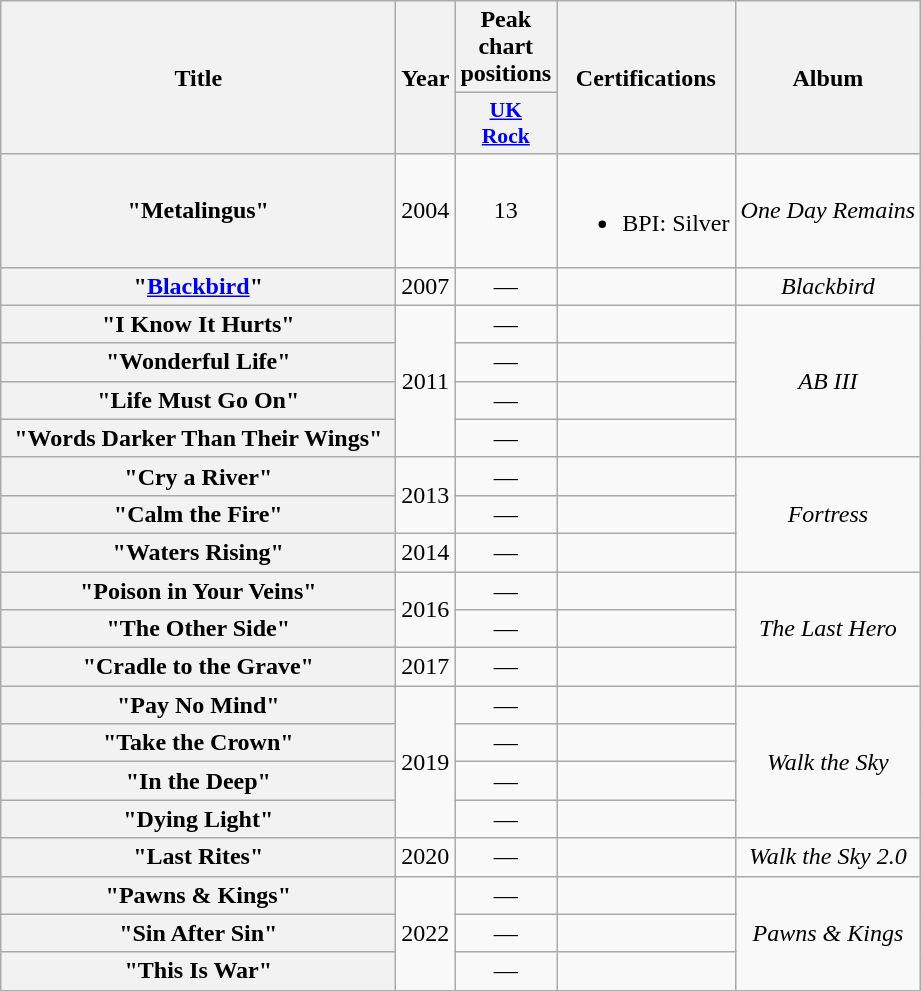<table class="wikitable plainrowheaders" style="text-align:center;">
<tr>
<th scope="col" rowspan="2" style="width:16em;">Title</th>
<th scope="col" rowspan="2">Year</th>
<th scope="col">Peak chart positions</th>
<th scope="col" rowspan="2">Certifications</th>
<th scope="col" rowspan="2">Album</th>
</tr>
<tr>
<th scope="col" style="width:3em;font-size:90%;"><a href='#'>UK<br>Rock</a><br></th>
</tr>
<tr>
<th scope="row">"Metalingus"</th>
<td>2004</td>
<td>13</td>
<td><br><ul><li>BPI: Silver</li></ul></td>
<td><em>One Day Remains</em></td>
</tr>
<tr>
<th scope="row">"<a href='#'>Blackbird</a>"</th>
<td>2007</td>
<td>—</td>
<td></td>
<td><em>Blackbird</em></td>
</tr>
<tr>
<th scope="row">"I Know It Hurts"</th>
<td rowspan="4">2011</td>
<td>—</td>
<td></td>
<td rowspan="4"><em>AB III</em></td>
</tr>
<tr>
<th scope="row">"Wonderful Life"</th>
<td>—</td>
<td></td>
</tr>
<tr>
<th scope="row">"Life Must Go On"</th>
<td>—</td>
<td></td>
</tr>
<tr>
<th scope="row">"Words Darker Than Their Wings"</th>
<td>—</td>
<td></td>
</tr>
<tr>
<th scope="row">"Cry a River"</th>
<td rowspan="2">2013</td>
<td>—</td>
<td></td>
<td rowspan="3"><em>Fortress</em></td>
</tr>
<tr>
<th scope="row">"Calm the Fire"</th>
<td>—</td>
<td></td>
</tr>
<tr>
<th scope="row">"Waters Rising"</th>
<td>2014</td>
<td>—</td>
<td></td>
</tr>
<tr>
<th scope="row">"Poison in Your Veins"</th>
<td rowspan="2">2016</td>
<td>—</td>
<td></td>
<td rowspan="3"><em>The Last Hero</em></td>
</tr>
<tr>
<th scope="row">"The Other Side"</th>
<td>—</td>
<td></td>
</tr>
<tr>
<th scope="row">"Cradle to the Grave"</th>
<td>2017</td>
<td>—</td>
<td></td>
</tr>
<tr>
<th scope="row">"Pay No Mind"</th>
<td rowspan="4">2019</td>
<td>—</td>
<td></td>
<td rowspan="4"><em>Walk the Sky</em></td>
</tr>
<tr>
<th scope="row">"Take the Crown"</th>
<td>—</td>
<td></td>
</tr>
<tr>
<th scope="row">"In the Deep"</th>
<td>—</td>
<td></td>
</tr>
<tr>
<th scope="row">"Dying Light"</th>
<td>—</td>
<td></td>
</tr>
<tr>
<th scope="row">"Last Rites"</th>
<td>2020</td>
<td>—</td>
<td></td>
<td><em>Walk the Sky 2.0</em></td>
</tr>
<tr>
<th scope="row">"Pawns & Kings"</th>
<td rowspan="3">2022</td>
<td>—</td>
<td></td>
<td rowspan="3"><em>Pawns & Kings</em></td>
</tr>
<tr>
<th scope="row">"Sin After Sin"</th>
<td>—</td>
<td></td>
</tr>
<tr>
<th scope="row">"This Is War"</th>
<td>—</td>
<td></td>
</tr>
</table>
